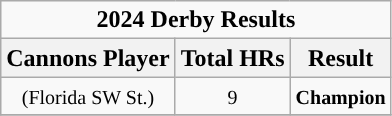<table class="wikitable" style="text-align:center">
<tr>
<td colspan="6"><strong>2024 Derby Results</strong></td>
</tr>
<tr>
<th>Cannons Player</th>
<th>Total HRs</th>
<th>Result</th>
</tr>
<tr>
<td><small> (Florida SW St.)</small></td>
<td><small>9</small></td>
<td><strong><small>Champion</small></strong></td>
</tr>
<tr>
</tr>
</table>
